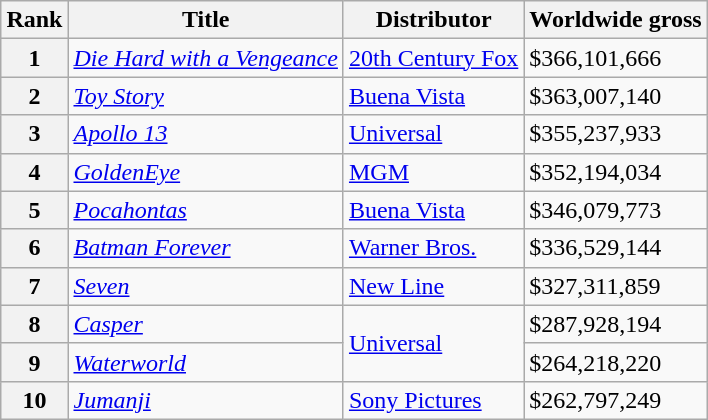<table class="wikitable sortable" style="margin:auto; margin:auto;">
<tr>
<th>Rank</th>
<th>Title</th>
<th>Distributor</th>
<th>Worldwide gross</th>
</tr>
<tr>
<th style="text-align:center;">1</th>
<td><em><a href='#'>Die Hard with a Vengeance</a></em></td>
<td><a href='#'>20th Century Fox</a></td>
<td>$366,101,666</td>
</tr>
<tr>
<th style="text-align:center;">2</th>
<td><em><a href='#'>Toy Story</a></em></td>
<td><a href='#'>Buena Vista</a></td>
<td>$363,007,140</td>
</tr>
<tr>
<th style="text-align:center;">3</th>
<td><em><a href='#'>Apollo 13</a></em></td>
<td><a href='#'>Universal</a></td>
<td>$355,237,933</td>
</tr>
<tr>
<th style="text-align:center;">4</th>
<td><em><a href='#'>GoldenEye</a></em></td>
<td><a href='#'>MGM</a></td>
<td>$352,194,034</td>
</tr>
<tr>
<th style="text-align:center;">5</th>
<td><em><a href='#'>Pocahontas</a></em></td>
<td><a href='#'>Buena Vista</a></td>
<td>$346,079,773</td>
</tr>
<tr>
<th style="text-align:center;">6</th>
<td><em><a href='#'>Batman Forever</a></em></td>
<td><a href='#'>Warner Bros.</a></td>
<td>$336,529,144</td>
</tr>
<tr>
<th style="text-align:center;">7</th>
<td><em><a href='#'>Seven</a></em></td>
<td><a href='#'>New Line</a></td>
<td>$327,311,859</td>
</tr>
<tr>
<th style="text-align:center;">8</th>
<td><em><a href='#'>Casper</a></em></td>
<td rowspan="2"><a href='#'>Universal</a></td>
<td>$287,928,194</td>
</tr>
<tr>
<th style="text-align:center;">9</th>
<td><em><a href='#'>Waterworld</a></em></td>
<td>$264,218,220</td>
</tr>
<tr>
<th style="text-align:center;">10</th>
<td><em><a href='#'>Jumanji</a></em></td>
<td><a href='#'>Sony Pictures</a></td>
<td>$262,797,249</td>
</tr>
</table>
